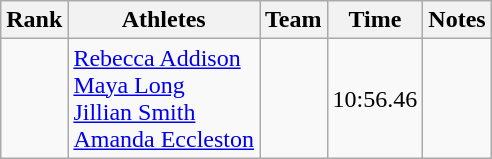<table class="wikitable sortable">
<tr>
<th>Rank</th>
<th>Athletes</th>
<th>Team</th>
<th>Time</th>
<th>Notes</th>
</tr>
<tr>
<td align=center></td>
<td><a href='#'>Rebecca Addison</a><br><a href='#'>Maya Long</a><br><a href='#'>Jillian Smith</a><br><a href='#'>Amanda Eccleston</a></td>
<td></td>
<td>10:56.46</td>
<td></td>
</tr>
</table>
